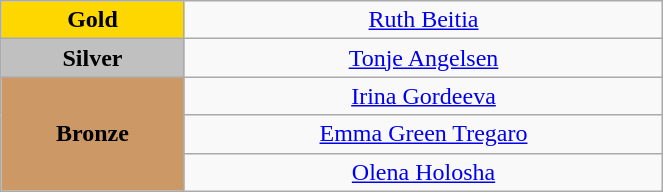<table class="wikitable" style=" text-align:center; " width="35%">
<tr>
<td bgcolor="gold"><strong>Gold</strong></td>
<td><a href='#'>Ruth Beitia</a><br>  <small><em></em></small></td>
</tr>
<tr>
<td bgcolor="silver"><strong>Silver</strong></td>
<td><a href='#'>Tonje Angelsen</a><br>  <small><em></em></small></td>
</tr>
<tr>
<td rowspan=3 bgcolor="CC9966"><strong>Bronze</strong></td>
<td><a href='#'>Irina Gordeeva</a><br>  <small><em></em></small></td>
</tr>
<tr>
<td><a href='#'>Emma Green Tregaro</a><br>  <small><em></em></small></td>
</tr>
<tr>
<td><a href='#'>Olena Holosha</a><br>  <small><em></em></small></td>
</tr>
</table>
